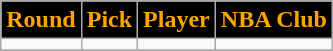<table class="wikitable" style="text-align:center">
<tr>
<th style="background:black;color:orange;">Round</th>
<th style="background:black;color:orange;">Pick</th>
<th style="background:black;color:orange;">Player</th>
<th style="background:black;color:orange;">NBA Club</th>
</tr>
<tr>
<td></td>
<td></td>
<td></td>
<td></td>
</tr>
<tr>
</tr>
</table>
